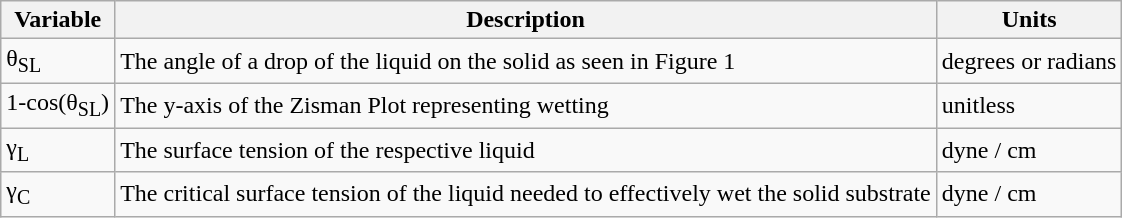<table class="wikitable">
<tr>
<th>Variable</th>
<th>Description</th>
<th>Units</th>
</tr>
<tr>
<td>θ<sub>SL</sub></td>
<td>The angle of a drop of the liquid on the solid as seen in Figure 1</td>
<td>degrees or radians</td>
</tr>
<tr>
<td>1-cos(θ<sub>SL</sub>)</td>
<td>The y-axis of the Zisman Plot representing wetting</td>
<td>unitless</td>
</tr>
<tr>
<td>γ<sub>L</sub></td>
<td>The surface tension of the respective liquid</td>
<td>dyne / cm</td>
</tr>
<tr>
<td>γ<sub>C</sub></td>
<td>The critical surface tension of the liquid needed to effectively wet the solid substrate</td>
<td>dyne / cm</td>
</tr>
</table>
